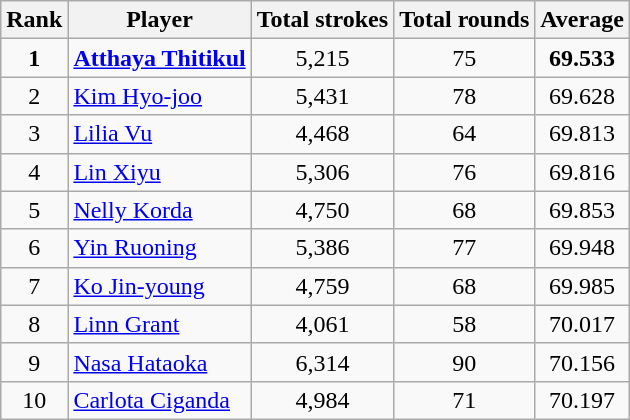<table class="wikitable" style="text-align:center">
<tr>
<th>Rank</th>
<th>Player</th>
<th>Total strokes</th>
<th>Total rounds</th>
<th>Average</th>
</tr>
<tr>
<td><strong>1</strong></td>
<td align=left> <strong><a href='#'>Atthaya Thitikul</a></strong></td>
<td>5,215</td>
<td>75</td>
<td><strong>69.533</strong></td>
</tr>
<tr>
<td>2</td>
<td align=left> <a href='#'>Kim Hyo-joo</a></td>
<td>5,431</td>
<td>78</td>
<td>69.628</td>
</tr>
<tr>
<td>3</td>
<td align=left> <a href='#'>Lilia Vu</a></td>
<td>4,468</td>
<td>64</td>
<td>69.813</td>
</tr>
<tr>
<td>4</td>
<td align=left> <a href='#'>Lin Xiyu</a></td>
<td>5,306</td>
<td>76</td>
<td>69.816</td>
</tr>
<tr>
<td>5</td>
<td align=left> <a href='#'>Nelly Korda</a></td>
<td>4,750</td>
<td>68</td>
<td>69.853</td>
</tr>
<tr>
<td>6</td>
<td align=left> <a href='#'>Yin Ruoning</a></td>
<td>5,386</td>
<td>77</td>
<td>69.948</td>
</tr>
<tr>
<td>7</td>
<td align=left> <a href='#'>Ko Jin-young</a></td>
<td>4,759</td>
<td>68</td>
<td>69.985</td>
</tr>
<tr>
<td>8</td>
<td align=left> <a href='#'>Linn Grant</a></td>
<td>4,061</td>
<td>58</td>
<td>70.017</td>
</tr>
<tr>
<td>9</td>
<td align=left> <a href='#'>Nasa Hataoka</a></td>
<td>6,314</td>
<td>90</td>
<td>70.156</td>
</tr>
<tr>
<td>10</td>
<td align=left> <a href='#'>Carlota Ciganda</a></td>
<td>4,984</td>
<td>71</td>
<td>70.197</td>
</tr>
</table>
